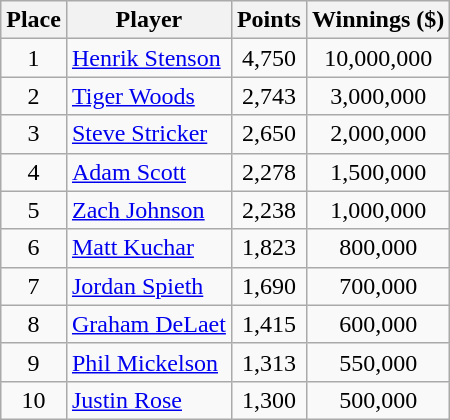<table class="wikitable">
<tr>
<th>Place</th>
<th>Player</th>
<th>Points</th>
<th>Winnings ($)</th>
</tr>
<tr>
<td align=center>1</td>
<td> <a href='#'>Henrik Stenson</a></td>
<td align=center>4,750</td>
<td align=center>10,000,000</td>
</tr>
<tr>
<td align=center>2</td>
<td> <a href='#'>Tiger Woods</a></td>
<td align=center>2,743</td>
<td align=center>3,000,000</td>
</tr>
<tr>
<td align=center>3</td>
<td> <a href='#'>Steve Stricker</a></td>
<td align=center>2,650</td>
<td align=center>2,000,000</td>
</tr>
<tr>
<td align=center>4</td>
<td> <a href='#'>Adam Scott</a></td>
<td align=center>2,278</td>
<td align=center>1,500,000</td>
</tr>
<tr>
<td align=center>5</td>
<td> <a href='#'>Zach Johnson</a></td>
<td align=center>2,238</td>
<td align=center>1,000,000</td>
</tr>
<tr>
<td align=center>6</td>
<td> <a href='#'>Matt Kuchar</a></td>
<td align=center>1,823</td>
<td align=center>800,000</td>
</tr>
<tr>
<td align=center>7</td>
<td> <a href='#'>Jordan Spieth</a></td>
<td align=center>1,690</td>
<td align=center>700,000</td>
</tr>
<tr>
<td align=center>8</td>
<td> <a href='#'>Graham DeLaet</a></td>
<td align=center>1,415</td>
<td align=center>600,000</td>
</tr>
<tr>
<td align=center>9</td>
<td> <a href='#'>Phil Mickelson</a></td>
<td align=center>1,313</td>
<td align=center>550,000</td>
</tr>
<tr>
<td align=center>10</td>
<td> <a href='#'>Justin Rose</a></td>
<td align=center>1,300</td>
<td align=center>500,000</td>
</tr>
</table>
